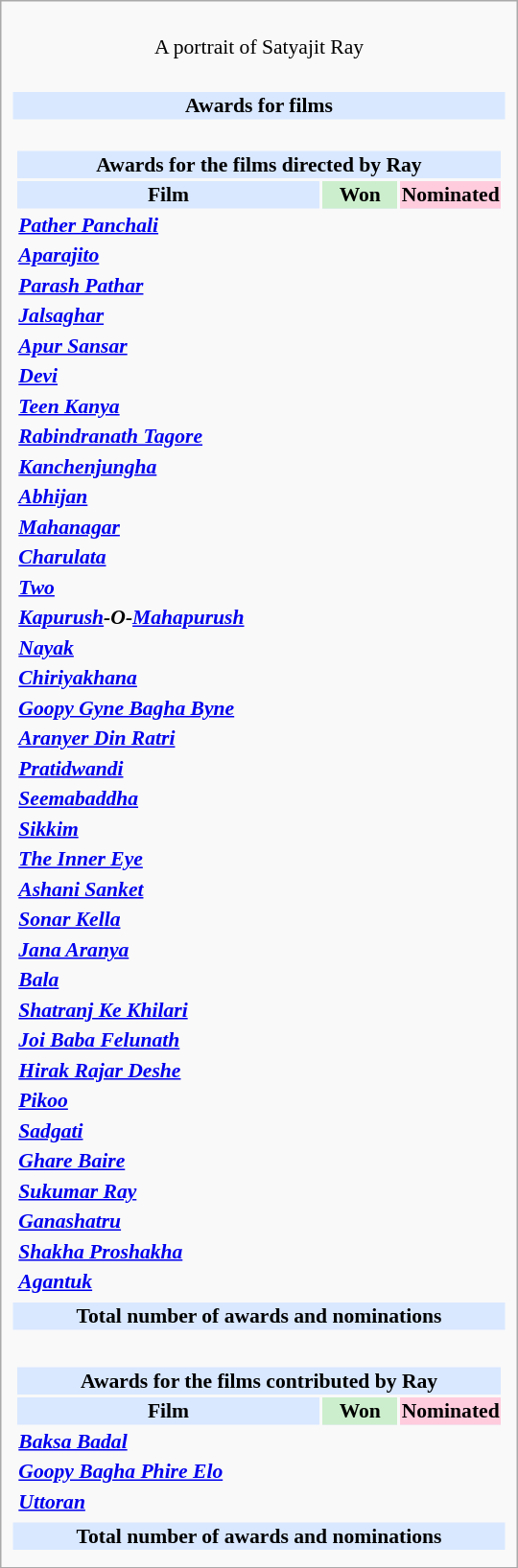<table class="infobox" style="width: 25em; text-align: left; font-size: 90%; vertical-align: middle;">
<tr>
<td colspan="3" style="text-align:center;"><br>A portrait of Satyajit Ray</td>
</tr>
<tr>
<td colspan=3><br><table class="collapsible collapsed" width=100%>
<tr>
<th colspan=3 style="background-color: #D9E8FF; text-align: center;">Awards for films</th>
</tr>
<tr>
<td colspan=3><br><table class="collapsible" width=100%>
<tr>
<th colspan=3 style="background-color: #D9E8FF; text-align: center;"><strong>Awards for the films directed by Ray</strong></th>
</tr>
<tr style="background:#d9e8ff; text-align:center;">
<td style="text-align:center;"><strong>Film</strong></td>
<td style="text-align:center; background:#cec; text-size:0.9em; width:50px;"><strong>Won</strong></td>
<td style="text-align:center; background:#fcd; text-size:0.9em; width:50px;"><strong>Nominated</strong></td>
</tr>
<tr>
<td><strong><em><a href='#'>Pather Panchali</a></em></strong></td>
<td></td>
<td></td>
</tr>
<tr>
<td><strong><em><a href='#'>Aparajito</a></em></strong></td>
<td></td>
<td></td>
</tr>
<tr>
<td><strong><em><a href='#'>Parash Pathar</a></em></strong></td>
<td></td>
<td></td>
</tr>
<tr>
<td><strong><em><a href='#'>Jalsaghar</a></em></strong></td>
<td></td>
<td></td>
</tr>
<tr>
<td><strong><em><a href='#'>Apur Sansar</a></em></strong></td>
<td></td>
<td></td>
</tr>
<tr>
<td><strong><em><a href='#'>Devi</a></em></strong></td>
<td></td>
<td></td>
</tr>
<tr>
<td><strong><em><a href='#'>Teen Kanya</a></em></strong></td>
<td></td>
<td></td>
</tr>
<tr>
<td><strong><em><a href='#'>Rabindranath Tagore</a></em></strong></td>
<td></td>
<td></td>
</tr>
<tr>
<td><strong><em><a href='#'>Kanchenjungha</a></em></strong></td>
<td></td>
<td></td>
</tr>
<tr>
<td><strong><em><a href='#'>Abhijan</a></em></strong></td>
<td></td>
<td></td>
</tr>
<tr>
<td><strong><em><a href='#'>Mahanagar</a></em></strong></td>
<td></td>
<td></td>
</tr>
<tr>
<td><strong><em><a href='#'>Charulata</a></em></strong></td>
<td></td>
<td></td>
</tr>
<tr>
<td><strong><em><a href='#'>Two</a></em></strong></td>
<td></td>
<td></td>
</tr>
<tr>
<td><strong><em><a href='#'>Kapurush</a>-O-<a href='#'>Mahapurush</a></em></strong></td>
<td></td>
<td></td>
</tr>
<tr>
<td><strong><em><a href='#'>Nayak</a></em></strong></td>
<td></td>
<td></td>
</tr>
<tr>
<td><strong><em><a href='#'>Chiriyakhana</a></em></strong></td>
<td></td>
<td></td>
</tr>
<tr>
<td><strong><em><a href='#'>Goopy Gyne Bagha Byne</a></em></strong></td>
<td></td>
<td></td>
</tr>
<tr>
<td><strong><em><a href='#'>Aranyer Din Ratri</a></em></strong></td>
<td></td>
<td></td>
</tr>
<tr>
<td><strong><em><a href='#'>Pratidwandi</a></em></strong></td>
<td></td>
<td></td>
</tr>
<tr>
<td><strong><em><a href='#'>Seemabaddha</a></em></strong></td>
<td></td>
<td></td>
</tr>
<tr>
<td><strong><em><a href='#'>Sikkim</a></em></strong></td>
<td></td>
<td></td>
</tr>
<tr>
<td><strong><em><a href='#'>The Inner Eye</a></em></strong></td>
<td></td>
<td></td>
</tr>
<tr>
<td><strong><em><a href='#'>Ashani Sanket</a></em></strong></td>
<td></td>
<td></td>
</tr>
<tr>
<td><strong><em><a href='#'>Sonar Kella</a></em></strong></td>
<td></td>
<td></td>
</tr>
<tr>
<td><strong><em><a href='#'>Jana Aranya</a></em></strong></td>
<td></td>
<td></td>
</tr>
<tr>
<td><strong><em><a href='#'>Bala</a></em></strong></td>
<td></td>
<td></td>
</tr>
<tr>
<td><strong><em><a href='#'>Shatranj Ke Khilari</a></em></strong></td>
<td></td>
<td></td>
</tr>
<tr>
<td><strong><em><a href='#'>Joi Baba Felunath</a></em></strong></td>
<td></td>
<td></td>
</tr>
<tr>
<td><strong><em><a href='#'>Hirak Rajar Deshe</a></em></strong></td>
<td></td>
<td></td>
</tr>
<tr>
<td><strong><em><a href='#'>Pikoo</a></em></strong></td>
<td></td>
<td></td>
</tr>
<tr>
<td><strong><em><a href='#'>Sadgati</a></em></strong></td>
<td></td>
<td></td>
</tr>
<tr>
<td><strong><em><a href='#'>Ghare Baire</a></em></strong></td>
<td></td>
<td></td>
</tr>
<tr>
<td><strong><em><a href='#'>Sukumar Ray</a></em></strong></td>
<td></td>
<td></td>
</tr>
<tr>
<td><strong><em><a href='#'>Ganashatru</a></em></strong></td>
<td></td>
<td></td>
</tr>
<tr>
<td><strong><em><a href='#'>Shakha Proshakha</a></em></strong></td>
<td></td>
<td></td>
</tr>
<tr>
<td><strong><em><a href='#'>Agantuk</a></em></strong></td>
<td></td>
<td></td>
</tr>
</table>
</td>
</tr>
<tr style="background:#d9e8ff;">
<td style="text-align:center;" colspan="3"><strong>Total number of awards and nominations</strong></td>
</tr>
<tr>
<td></td>
<td></td>
<td></td>
</tr>
<tr>
<td colspan=3><br><table class="collapsible" width=100%>
<tr>
<th colspan=3 style="background-color: #D9E8FF; text-align: center;"><strong>Awards for the films contributed by Ray</strong></th>
</tr>
<tr style="background:#d9e8ff; text-align:center;">
<td style="text-align:center;"><strong>Film</strong></td>
<td style="text-align:center; background:#cec; text-size:0.9em; width:50px;"><strong>Won</strong></td>
<td style="text-align:center; background:#fcd; text-size:0.9em; width:50px;"><strong>Nominated</strong></td>
</tr>
<tr>
<td><strong><em><a href='#'>Baksa Badal</a></em></strong></td>
<td></td>
<td></td>
</tr>
<tr>
<td><strong><em><a href='#'>Goopy Bagha Phire Elo</a></em></strong></td>
<td></td>
<td></td>
</tr>
<tr>
<td><strong><em><a href='#'>Uttoran</a></em></strong></td>
<td></td>
<td></td>
</tr>
</table>
</td>
</tr>
<tr style="background:#d9e8ff;">
<td style="text-align:center;" colspan="3"><strong>Total number of awards and nominations</strong></td>
</tr>
<tr>
<td></td>
<td></td>
<td></td>
</tr>
</table>
</td>
</tr>
</table>
